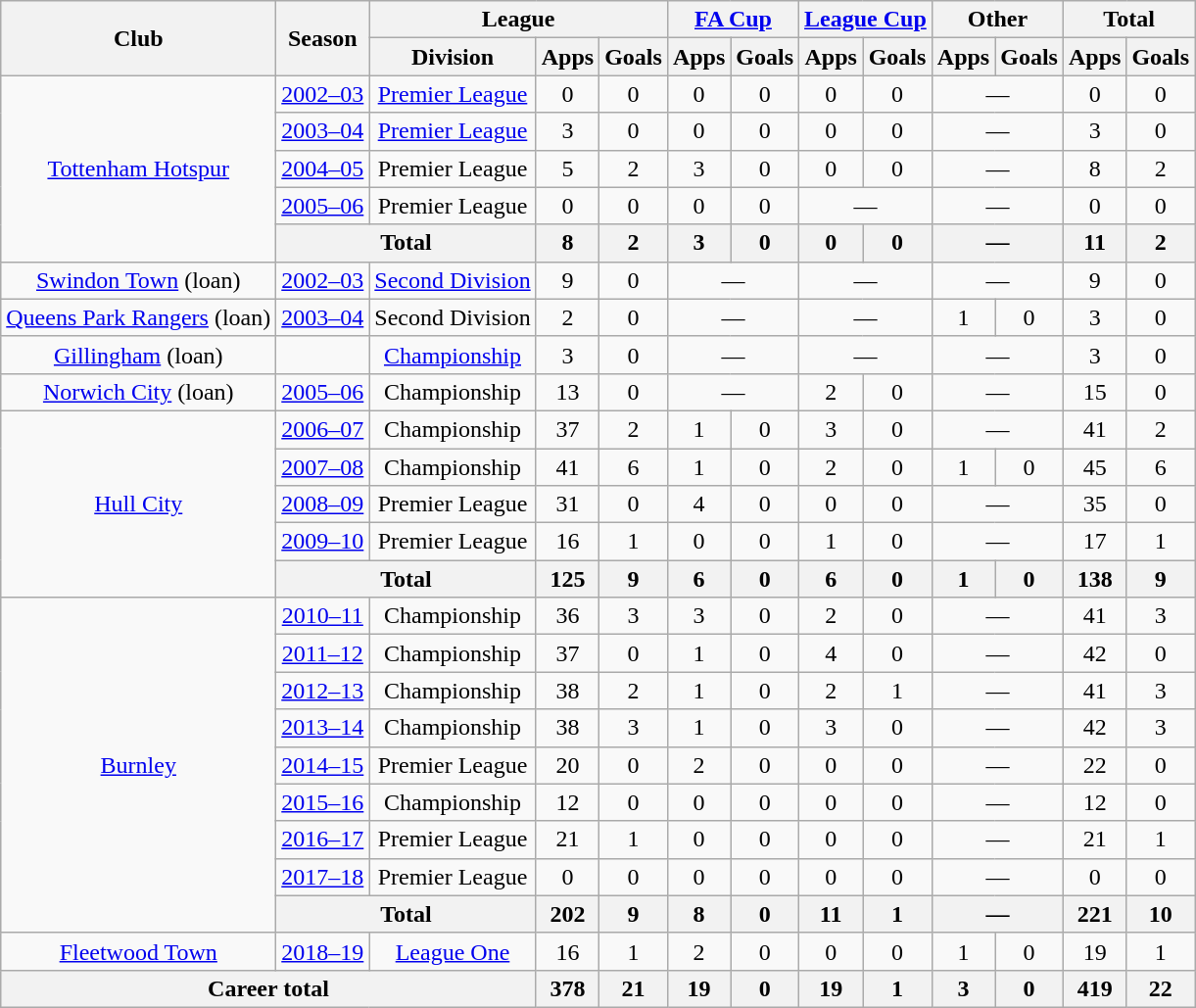<table class="wikitable" style="text-align: center;">
<tr>
<th rowspan="2">Club</th>
<th rowspan="2">Season</th>
<th colspan="3">League</th>
<th colspan="2"><a href='#'>FA Cup</a></th>
<th colspan="2"><a href='#'>League Cup</a></th>
<th colspan="2">Other</th>
<th colspan="2">Total</th>
</tr>
<tr>
<th>Division</th>
<th>Apps</th>
<th>Goals</th>
<th>Apps</th>
<th>Goals</th>
<th>Apps</th>
<th>Goals</th>
<th>Apps</th>
<th>Goals</th>
<th>Apps</th>
<th>Goals</th>
</tr>
<tr>
<td rowspan="5"><a href='#'>Tottenham Hotspur</a></td>
<td><a href='#'>2002–03</a></td>
<td><a href='#'>Premier League</a></td>
<td>0</td>
<td>0</td>
<td>0</td>
<td>0</td>
<td>0</td>
<td>0</td>
<td colspan="2">—</td>
<td>0</td>
<td>0</td>
</tr>
<tr>
<td><a href='#'>2003–04</a></td>
<td><a href='#'>Premier League</a></td>
<td>3</td>
<td>0</td>
<td>0</td>
<td>0</td>
<td>0</td>
<td>0</td>
<td colspan="2">—</td>
<td>3</td>
<td>0</td>
</tr>
<tr>
<td><a href='#'>2004–05</a></td>
<td>Premier League</td>
<td>5</td>
<td>2</td>
<td>3</td>
<td>0</td>
<td>0</td>
<td>0</td>
<td colspan="2">—</td>
<td>8</td>
<td>2</td>
</tr>
<tr>
<td><a href='#'>2005–06</a></td>
<td>Premier League</td>
<td>0</td>
<td>0</td>
<td>0</td>
<td>0</td>
<td colspan="2">—</td>
<td colspan="2">—</td>
<td>0</td>
<td>0</td>
</tr>
<tr>
<th colspan="2">Total</th>
<th>8</th>
<th>2</th>
<th>3</th>
<th>0</th>
<th>0</th>
<th>0</th>
<th colspan="2">—</th>
<th>11</th>
<th>2</th>
</tr>
<tr>
<td><a href='#'>Swindon Town</a> (loan)</td>
<td><a href='#'>2002–03</a></td>
<td><a href='#'>Second Division</a></td>
<td>9</td>
<td>0</td>
<td colspan="2">—</td>
<td colspan="2">—</td>
<td colspan="2">—</td>
<td>9</td>
<td>0</td>
</tr>
<tr>
<td><a href='#'>Queens Park Rangers</a> (loan)</td>
<td><a href='#'>2003–04</a></td>
<td>Second Division</td>
<td>2</td>
<td>0</td>
<td colspan="2">—</td>
<td colspan="2">—</td>
<td>1</td>
<td>0</td>
<td>3</td>
<td>0</td>
</tr>
<tr>
<td><a href='#'>Gillingham</a> (loan)</td>
<td></td>
<td><a href='#'>Championship</a></td>
<td>3</td>
<td>0</td>
<td colspan="2">—</td>
<td colspan="2">—</td>
<td colspan="2">—</td>
<td>3</td>
<td>0</td>
</tr>
<tr>
<td><a href='#'>Norwich City</a> (loan)</td>
<td><a href='#'>2005–06</a></td>
<td>Championship</td>
<td>13</td>
<td>0</td>
<td colspan="2">—</td>
<td>2</td>
<td>0</td>
<td colspan="2">—</td>
<td>15</td>
<td>0</td>
</tr>
<tr>
<td rowspan="5"><a href='#'>Hull City</a></td>
<td><a href='#'>2006–07</a></td>
<td>Championship</td>
<td>37</td>
<td>2</td>
<td>1</td>
<td>0</td>
<td>3</td>
<td>0</td>
<td colspan="2">—</td>
<td>41</td>
<td>2</td>
</tr>
<tr>
<td><a href='#'>2007–08</a></td>
<td>Championship</td>
<td>41</td>
<td>6</td>
<td>1</td>
<td>0</td>
<td>2</td>
<td>0</td>
<td>1</td>
<td>0</td>
<td>45</td>
<td>6</td>
</tr>
<tr>
<td><a href='#'>2008–09</a></td>
<td>Premier League</td>
<td>31</td>
<td>0</td>
<td>4</td>
<td>0</td>
<td>0</td>
<td>0</td>
<td colspan="2">—</td>
<td>35</td>
<td>0</td>
</tr>
<tr>
<td><a href='#'>2009–10</a></td>
<td>Premier League</td>
<td>16</td>
<td>1</td>
<td>0</td>
<td>0</td>
<td>1</td>
<td>0</td>
<td colspan="2">—</td>
<td>17</td>
<td>1</td>
</tr>
<tr>
<th colspan="2">Total</th>
<th>125</th>
<th>9</th>
<th>6</th>
<th>0</th>
<th>6</th>
<th>0</th>
<th>1</th>
<th>0</th>
<th>138</th>
<th>9</th>
</tr>
<tr>
<td rowspan="9"><a href='#'>Burnley</a></td>
<td><a href='#'>2010–11</a></td>
<td>Championship</td>
<td>36</td>
<td>3</td>
<td>3</td>
<td>0</td>
<td>2</td>
<td>0</td>
<td colspan="2">—</td>
<td>41</td>
<td>3</td>
</tr>
<tr>
<td><a href='#'>2011–12</a></td>
<td>Championship</td>
<td>37</td>
<td>0</td>
<td>1</td>
<td>0</td>
<td>4</td>
<td>0</td>
<td colspan="2">—</td>
<td>42</td>
<td>0</td>
</tr>
<tr>
<td><a href='#'>2012–13</a></td>
<td>Championship</td>
<td>38</td>
<td>2</td>
<td>1</td>
<td>0</td>
<td>2</td>
<td>1</td>
<td colspan="2">—</td>
<td>41</td>
<td>3</td>
</tr>
<tr>
<td><a href='#'>2013–14</a></td>
<td>Championship</td>
<td>38</td>
<td>3</td>
<td>1</td>
<td>0</td>
<td>3</td>
<td>0</td>
<td colspan="2">—</td>
<td>42</td>
<td>3</td>
</tr>
<tr>
<td><a href='#'>2014–15</a></td>
<td>Premier League</td>
<td>20</td>
<td>0</td>
<td>2</td>
<td>0</td>
<td>0</td>
<td>0</td>
<td colspan="2">—</td>
<td>22</td>
<td>0</td>
</tr>
<tr>
<td><a href='#'>2015–16</a></td>
<td>Championship</td>
<td>12</td>
<td>0</td>
<td>0</td>
<td>0</td>
<td>0</td>
<td>0</td>
<td colspan="2">—</td>
<td>12</td>
<td>0</td>
</tr>
<tr>
<td><a href='#'>2016–17</a></td>
<td>Premier League</td>
<td>21</td>
<td>1</td>
<td>0</td>
<td>0</td>
<td>0</td>
<td>0</td>
<td colspan="2">—</td>
<td>21</td>
<td>1</td>
</tr>
<tr>
<td><a href='#'>2017–18</a></td>
<td>Premier League</td>
<td>0</td>
<td>0</td>
<td>0</td>
<td>0</td>
<td>0</td>
<td>0</td>
<td colspan="2">—</td>
<td>0</td>
<td>0</td>
</tr>
<tr>
<th colspan="2">Total</th>
<th>202</th>
<th>9</th>
<th>8</th>
<th>0</th>
<th>11</th>
<th>1</th>
<th colspan="2">—</th>
<th>221</th>
<th>10</th>
</tr>
<tr>
<td><a href='#'>Fleetwood Town</a></td>
<td><a href='#'>2018–19</a></td>
<td><a href='#'>League One</a></td>
<td>16</td>
<td>1</td>
<td>2</td>
<td>0</td>
<td>0</td>
<td>0</td>
<td>1</td>
<td>0</td>
<td>19</td>
<td>1</td>
</tr>
<tr>
<th colspan="3">Career total</th>
<th>378</th>
<th>21</th>
<th>19</th>
<th>0</th>
<th>19</th>
<th>1</th>
<th>3</th>
<th>0</th>
<th>419</th>
<th>22</th>
</tr>
</table>
